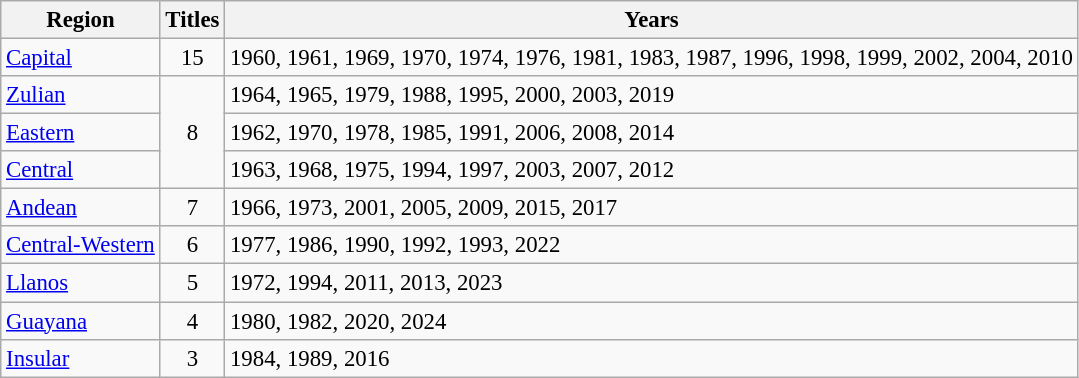<table class="wikitable sortable" style="font-size: 95%;">
<tr>
<th>Region</th>
<th>Titles</th>
<th>Years</th>
</tr>
<tr>
<td><a href='#'>Capital</a></td>
<td style="text-align:center;">15</td>
<td>1960, 1961, 1969, 1970, 1974, 1976, 1981, 1983, 1987, 1996, 1998, 1999, 2002, 2004, 2010</td>
</tr>
<tr>
<td><a href='#'>Zulian</a></td>
<td rowspan="3" style="text-align:center;">8</td>
<td>1964, 1965, 1979, 1988, 1995, 2000, 2003, 2019</td>
</tr>
<tr>
<td><a href='#'>Eastern</a></td>
<td>1962, 1970, 1978, 1985, 1991, 2006, 2008, 2014</td>
</tr>
<tr>
<td><a href='#'>Central</a></td>
<td>1963, 1968, 1975, 1994, 1997, 2003, 2007, 2012</td>
</tr>
<tr>
<td><a href='#'>Andean</a></td>
<td style="text-align:center;">7</td>
<td>1966, 1973, 2001, 2005, 2009, 2015, 2017</td>
</tr>
<tr>
<td><a href='#'>Central-Western</a></td>
<td style="text-align:center;">6</td>
<td>1977, 1986, 1990, 1992, 1993, 2022</td>
</tr>
<tr>
<td><a href='#'>Llanos</a></td>
<td style="text-align:center;">5</td>
<td>1972, 1994, 2011, 2013, 2023</td>
</tr>
<tr>
<td><a href='#'>Guayana</a></td>
<td style="text-align:center;">4</td>
<td>1980, 1982, 2020, 2024</td>
</tr>
<tr>
<td><a href='#'>Insular</a></td>
<td style="text-align:center;">3</td>
<td>1984, 1989, 2016</td>
</tr>
</table>
